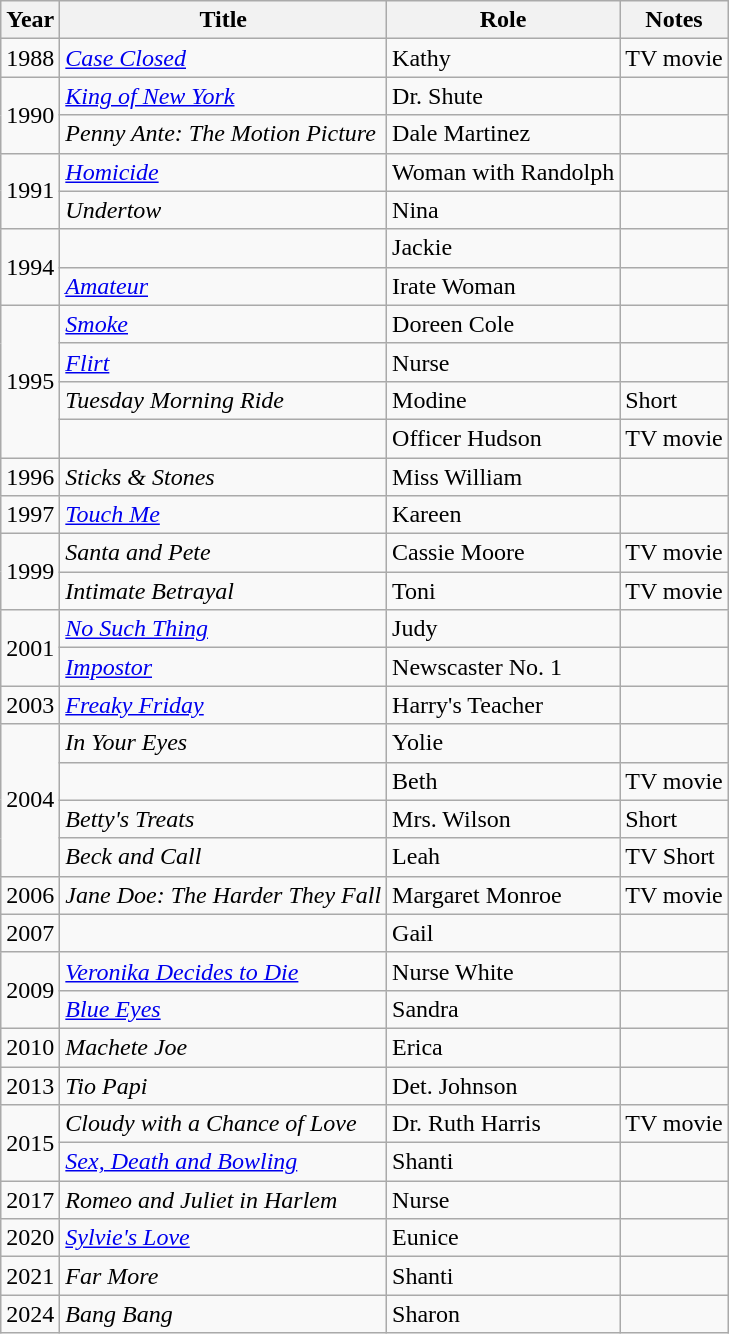<table class="wikitable sortable">
<tr>
<th>Year</th>
<th>Title</th>
<th>Role</th>
<th>Notes</th>
</tr>
<tr>
<td>1988</td>
<td><em><a href='#'>Case Closed</a></em></td>
<td>Kathy</td>
<td>TV movie</td>
</tr>
<tr>
<td rowspan=2>1990</td>
<td><em><a href='#'>King of New York</a></em></td>
<td>Dr. Shute</td>
<td></td>
</tr>
<tr>
<td><em>Penny Ante: The Motion Picture</em></td>
<td>Dale Martinez</td>
<td></td>
</tr>
<tr>
<td rowspan=2>1991</td>
<td><em><a href='#'>Homicide</a></em></td>
<td>Woman with Randolph</td>
<td></td>
</tr>
<tr>
<td><em>Undertow</em></td>
<td>Nina</td>
<td></td>
</tr>
<tr>
<td rowspan=2>1994</td>
<td><em></em></td>
<td>Jackie</td>
<td></td>
</tr>
<tr>
<td><em><a href='#'>Amateur</a></em></td>
<td>Irate Woman</td>
<td></td>
</tr>
<tr>
<td rowspan=4>1995</td>
<td><em><a href='#'>Smoke</a></em></td>
<td>Doreen Cole</td>
<td></td>
</tr>
<tr>
<td><em><a href='#'>Flirt</a></em></td>
<td>Nurse</td>
<td></td>
</tr>
<tr>
<td><em>Tuesday Morning Ride</em></td>
<td>Modine</td>
<td>Short</td>
</tr>
<tr>
<td><em></em></td>
<td>Officer Hudson</td>
<td>TV movie</td>
</tr>
<tr>
<td>1996</td>
<td><em>Sticks & Stones</em></td>
<td>Miss William</td>
<td></td>
</tr>
<tr>
<td>1997</td>
<td><em><a href='#'>Touch Me</a></em></td>
<td>Kareen</td>
<td></td>
</tr>
<tr>
<td rowspan=2>1999</td>
<td><em>Santa and Pete</em></td>
<td>Cassie Moore</td>
<td>TV movie</td>
</tr>
<tr>
<td><em>Intimate Betrayal</em></td>
<td>Toni</td>
<td>TV movie</td>
</tr>
<tr>
<td rowspan=2>2001</td>
<td><em><a href='#'>No Such Thing</a></em></td>
<td>Judy</td>
<td></td>
</tr>
<tr>
<td><em><a href='#'>Impostor</a></em></td>
<td>Newscaster No. 1</td>
<td></td>
</tr>
<tr>
<td>2003</td>
<td><em><a href='#'>Freaky Friday</a></em></td>
<td>Harry's Teacher</td>
<td></td>
</tr>
<tr>
<td rowspan=4>2004</td>
<td><em>In Your Eyes</em></td>
<td>Yolie</td>
<td></td>
</tr>
<tr>
<td><em></em></td>
<td>Beth</td>
<td>TV movie</td>
</tr>
<tr>
<td><em>Betty's Treats</em></td>
<td>Mrs. Wilson</td>
<td>Short</td>
</tr>
<tr>
<td><em>Beck and Call</em></td>
<td>Leah</td>
<td>TV Short</td>
</tr>
<tr>
<td>2006</td>
<td><em>Jane Doe: The Harder They Fall</em></td>
<td>Margaret Monroe</td>
<td>TV movie</td>
</tr>
<tr>
<td>2007</td>
<td><em></em></td>
<td>Gail</td>
<td></td>
</tr>
<tr>
<td rowspan=2>2009</td>
<td><em><a href='#'>Veronika Decides to Die</a></em></td>
<td>Nurse White</td>
<td></td>
</tr>
<tr>
<td><em><a href='#'>Blue Eyes</a></em></td>
<td>Sandra</td>
<td></td>
</tr>
<tr>
<td>2010</td>
<td><em>Machete Joe</em></td>
<td>Erica</td>
<td></td>
</tr>
<tr>
<td>2013</td>
<td><em>Tio Papi</em></td>
<td>Det. Johnson</td>
<td></td>
</tr>
<tr>
<td rowspan=2>2015</td>
<td><em>Cloudy with a Chance of Love</em></td>
<td>Dr. Ruth Harris</td>
<td>TV movie</td>
</tr>
<tr>
<td><em><a href='#'>Sex, Death and Bowling</a></em></td>
<td>Shanti</td>
<td></td>
</tr>
<tr>
<td>2017</td>
<td><em>Romeo and Juliet in Harlem</em></td>
<td>Nurse</td>
<td></td>
</tr>
<tr>
<td>2020</td>
<td><em><a href='#'>Sylvie's Love</a></em></td>
<td>Eunice</td>
<td></td>
</tr>
<tr>
<td>2021</td>
<td><em>Far More</em></td>
<td>Shanti</td>
<td></td>
</tr>
<tr>
<td>2024</td>
<td><em>Bang Bang</em></td>
<td>Sharon</td>
<td></td>
</tr>
</table>
